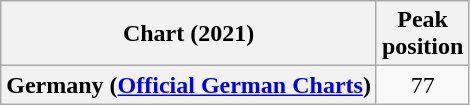<table class="wikitable sortable plainrowheaders" style="text-align:center">
<tr>
<th scope="col">Chart (2021)</th>
<th scope="col">Peak<br>position</th>
</tr>
<tr>
<th scope="row">Germany (<a href='#'>Official German Charts</a>)</th>
<td>77</td>
</tr>
</table>
